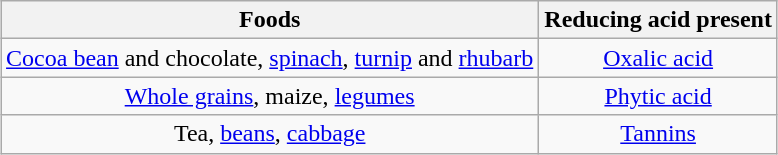<table class="wikitable" style="margin-left: auto; margin-right: auto;">
<tr>
<th>Foods</th>
<th>Reducing acid present</th>
</tr>
<tr>
<td style="text-align:center;"><a href='#'>Cocoa bean</a> and chocolate, <a href='#'>spinach</a>, <a href='#'>turnip</a> and <a href='#'>rhubarb</a></td>
<td style="text-align:center;"><a href='#'>Oxalic acid</a></td>
</tr>
<tr>
<td style="text-align:center;"><a href='#'>Whole grains</a>, maize, <a href='#'>legumes</a></td>
<td style="text-align:center;"><a href='#'>Phytic acid</a></td>
</tr>
<tr>
<td style="text-align:center;">Tea, <a href='#'>beans</a>, <a href='#'>cabbage</a></td>
<td style="text-align:center;"><a href='#'>Tannins</a></td>
</tr>
</table>
